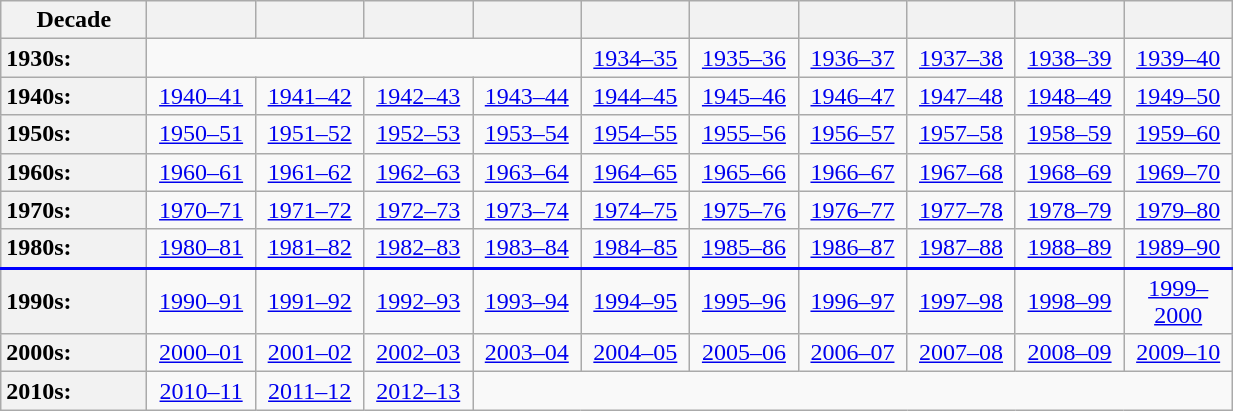<table class="wikitable" style="text-align: center;">
<tr>
<th style="width: 90px;">Decade</th>
<th style="width: 65px;"></th>
<th style="width: 65px;"></th>
<th style="width: 65px;"></th>
<th style="width: 65px;"></th>
<th style="width: 65px;"></th>
<th style="width: 65px;"></th>
<th style="width: 65px;"></th>
<th style="width: 65px;"></th>
<th style="width: 65px;"></th>
<th style="width: 65px;"></th>
</tr>
<tr>
<th style="text-align: left;"><strong>1930s:</strong></th>
<td colspan=4></td>
<td><a href='#'>1934–35</a></td>
<td><a href='#'>1935–36</a></td>
<td><a href='#'>1936–37</a></td>
<td><a href='#'>1937–38</a></td>
<td><a href='#'>1938–39</a></td>
<td><a href='#'>1939–40</a></td>
</tr>
<tr>
<th style="text-align: left;"><strong>1940s:</strong></th>
<td><a href='#'>1940–41</a></td>
<td><a href='#'>1941–42</a></td>
<td><a href='#'>1942–43</a></td>
<td><a href='#'>1943–44</a></td>
<td><a href='#'>1944–45</a></td>
<td><a href='#'>1945–46</a></td>
<td><a href='#'>1946–47</a></td>
<td><a href='#'>1947–48</a></td>
<td><a href='#'>1948–49</a></td>
<td><a href='#'>1949–50</a></td>
</tr>
<tr>
<th style="text-align: left;"><strong>1950s:</strong></th>
<td><a href='#'>1950–51</a></td>
<td><a href='#'>1951–52</a></td>
<td><a href='#'>1952–53</a></td>
<td><a href='#'>1953–54</a></td>
<td><a href='#'>1954–55</a></td>
<td><a href='#'>1955–56</a></td>
<td><a href='#'>1956–57</a></td>
<td><a href='#'>1957–58</a></td>
<td><a href='#'>1958–59</a></td>
<td><a href='#'>1959–60</a></td>
</tr>
<tr>
<th style="text-align: left;"><strong>1960s:</strong></th>
<td><a href='#'>1960–61</a></td>
<td><a href='#'>1961–62</a></td>
<td><a href='#'>1962–63</a></td>
<td><a href='#'>1963–64</a></td>
<td><a href='#'>1964–65</a></td>
<td><a href='#'>1965–66</a></td>
<td><a href='#'>1966–67</a></td>
<td><a href='#'>1967–68</a></td>
<td><a href='#'>1968–69</a></td>
<td><a href='#'>1969–70</a></td>
</tr>
<tr>
<th style="text-align: left;"><strong>1970s:</strong></th>
<td><a href='#'>1970–71</a></td>
<td><a href='#'>1971–72</a></td>
<td><a href='#'>1972–73</a></td>
<td><a href='#'>1973–74</a></td>
<td><a href='#'>1974–75</a></td>
<td><a href='#'>1975–76</a></td>
<td><a href='#'>1976–77</a></td>
<td><a href='#'>1977–78</a></td>
<td><a href='#'>1978–79</a></td>
<td><a href='#'>1979–80</a></td>
</tr>
<tr style="border-bottom:2px solid blue;">
<th style="text-align: left;"><strong>1980s:</strong></th>
<td><a href='#'>1980–81</a></td>
<td><a href='#'>1981–82</a></td>
<td><a href='#'>1982–83</a></td>
<td><a href='#'>1983–84</a></td>
<td><a href='#'>1984–85</a></td>
<td><a href='#'>1985–86</a></td>
<td><a href='#'>1986–87</a></td>
<td><a href='#'>1987–88</a></td>
<td><a href='#'>1988–89</a></td>
<td><a href='#'>1989–90</a></td>
</tr>
<tr>
<th style="text-align: left;"><strong>1990s:</strong></th>
<td><a href='#'>1990–91</a></td>
<td><a href='#'>1991–92</a></td>
<td><a href='#'>1992–93</a></td>
<td><a href='#'>1993–94</a></td>
<td><a href='#'>1994–95</a></td>
<td><a href='#'>1995–96</a></td>
<td><a href='#'>1996–97</a></td>
<td><a href='#'>1997–98</a></td>
<td><a href='#'>1998–99</a></td>
<td><a href='#'>1999–2000</a></td>
</tr>
<tr>
<th style="text-align: left;"><strong>2000s:</strong></th>
<td><a href='#'>2000–01</a></td>
<td><a href='#'>2001–02</a></td>
<td><a href='#'>2002–03</a></td>
<td><a href='#'>2003–04</a></td>
<td><a href='#'>2004–05</a></td>
<td><a href='#'>2005–06</a></td>
<td><a href='#'>2006–07</a></td>
<td><a href='#'>2007–08</a></td>
<td><a href='#'>2008–09</a></td>
<td><a href='#'>2009–10</a></td>
</tr>
<tr>
<th style="text-align: left;"><strong>2010s:</strong></th>
<td><a href='#'>2010–11</a></td>
<td><a href='#'>2011–12</a></td>
<td><a href='#'>2012–13</a></td>
<td colspan=7></td>
</tr>
</table>
